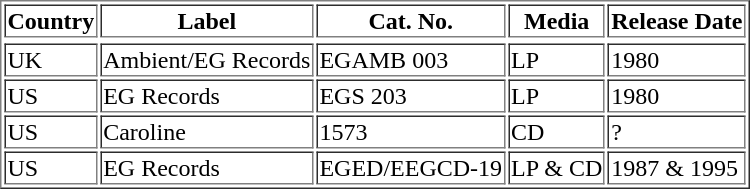<table border="1" align="center">
<tr>
<th>Country</th>
<th>Label</th>
<th>Cat. No.</th>
<th>Media</th>
<th>Release Date</th>
</tr>
<tr>
</tr>
<tr>
<td>UK</td>
<td>Ambient/EG Records</td>
<td>EGAMB 003</td>
<td>LP</td>
<td>1980</td>
</tr>
<tr>
<td>US</td>
<td>EG Records</td>
<td>EGS 203</td>
<td>LP</td>
<td>1980</td>
</tr>
<tr>
<td>US</td>
<td>Caroline</td>
<td>1573</td>
<td>CD</td>
<td>?</td>
</tr>
<tr>
<td>US</td>
<td>EG Records</td>
<td>EGED/EEGCD-19</td>
<td>LP & CD</td>
<td>1987 & 1995</td>
</tr>
</table>
